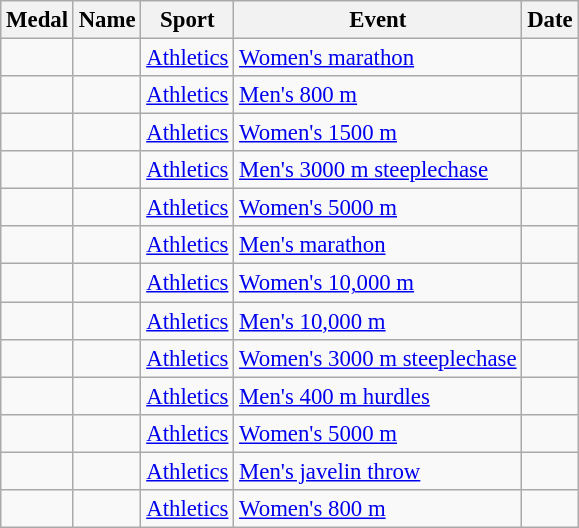<table class="wikitable sortable" style="font-size: 95%;">
<tr>
<th>Medal</th>
<th>Name</th>
<th>Sport</th>
<th>Event</th>
<th>Date</th>
</tr>
<tr>
<td></td>
<td></td>
<td><a href='#'>Athletics</a></td>
<td><a href='#'>Women's marathon</a></td>
<td></td>
</tr>
<tr>
<td></td>
<td></td>
<td><a href='#'>Athletics</a></td>
<td><a href='#'>Men's 800 m</a></td>
<td></td>
</tr>
<tr>
<td></td>
<td></td>
<td><a href='#'>Athletics</a></td>
<td><a href='#'>Women's 1500 m</a></td>
<td></td>
</tr>
<tr>
<td></td>
<td></td>
<td><a href='#'>Athletics</a></td>
<td><a href='#'>Men's 3000 m steeplechase</a></td>
<td></td>
</tr>
<tr>
<td></td>
<td></td>
<td><a href='#'>Athletics</a></td>
<td><a href='#'>Women's 5000 m</a></td>
<td></td>
</tr>
<tr>
<td></td>
<td></td>
<td><a href='#'>Athletics</a></td>
<td><a href='#'>Men's marathon</a></td>
<td></td>
</tr>
<tr>
<td></td>
<td></td>
<td><a href='#'>Athletics</a></td>
<td><a href='#'>Women's 10,000 m</a></td>
<td></td>
</tr>
<tr>
<td></td>
<td></td>
<td><a href='#'>Athletics</a></td>
<td><a href='#'>Men's 10,000 m</a></td>
<td></td>
</tr>
<tr>
<td></td>
<td></td>
<td><a href='#'>Athletics</a></td>
<td><a href='#'>Women's 3000 m steeplechase</a></td>
<td></td>
</tr>
<tr>
<td></td>
<td></td>
<td><a href='#'>Athletics</a></td>
<td><a href='#'>Men's 400 m hurdles</a></td>
<td></td>
</tr>
<tr>
<td></td>
<td></td>
<td><a href='#'>Athletics</a></td>
<td><a href='#'>Women's 5000 m</a></td>
<td></td>
</tr>
<tr>
<td></td>
<td></td>
<td><a href='#'>Athletics</a></td>
<td><a href='#'>Men's javelin throw</a></td>
<td></td>
</tr>
<tr>
<td></td>
<td></td>
<td><a href='#'>Athletics</a></td>
<td><a href='#'>Women's 800 m</a></td>
<td></td>
</tr>
</table>
